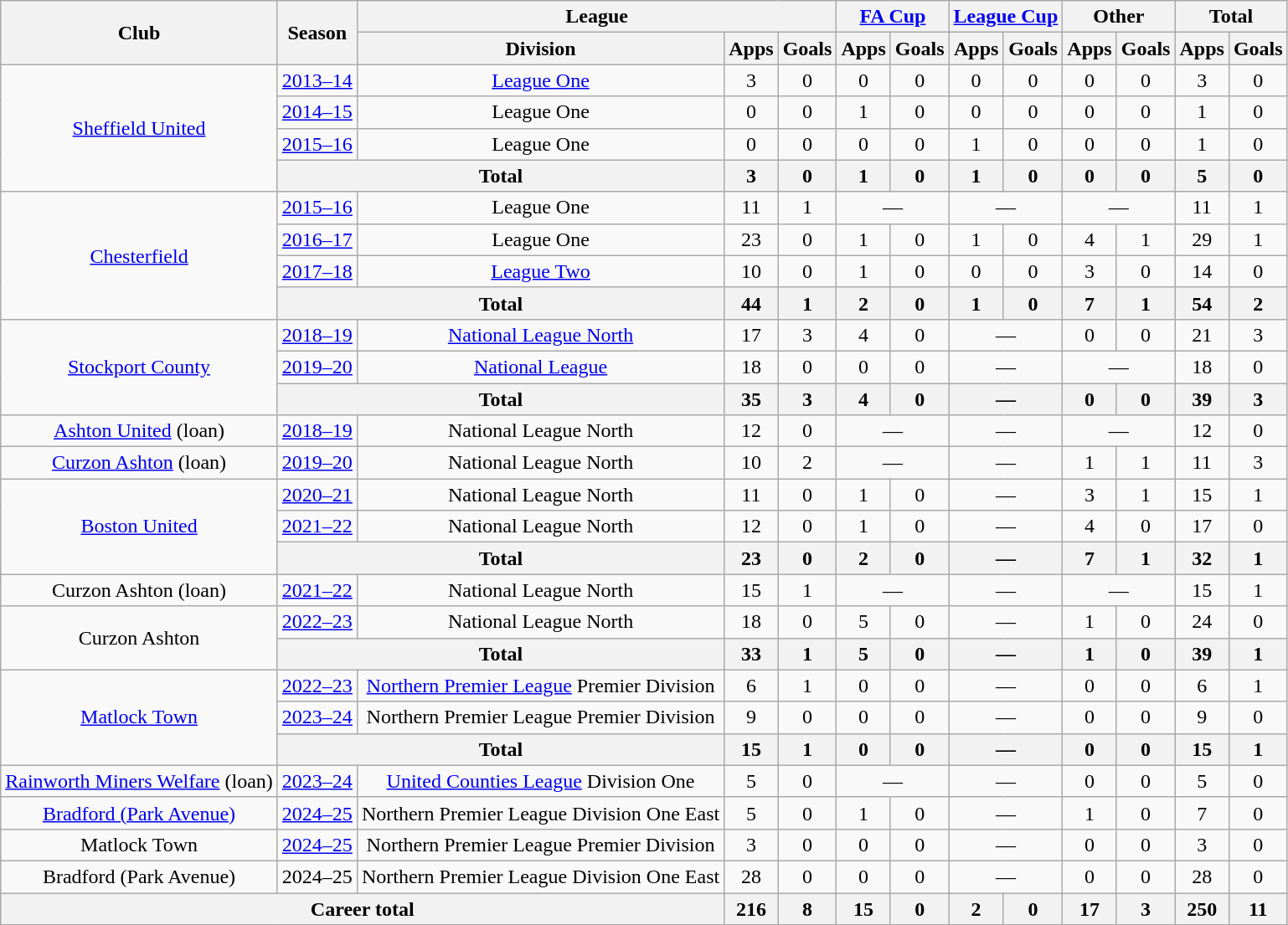<table class="wikitable" style="text-align: center;">
<tr>
<th rowspan="2">Club</th>
<th rowspan="2">Season</th>
<th colspan="3">League</th>
<th colspan="2"><a href='#'>FA Cup</a></th>
<th colspan="2"><a href='#'>League Cup</a></th>
<th colspan="2">Other</th>
<th colspan="2">Total</th>
</tr>
<tr>
<th>Division</th>
<th>Apps</th>
<th>Goals</th>
<th>Apps</th>
<th>Goals</th>
<th>Apps</th>
<th>Goals</th>
<th>Apps</th>
<th>Goals</th>
<th>Apps</th>
<th>Goals</th>
</tr>
<tr>
<td rowspan="4" scope="row" valign="center"><a href='#'>Sheffield United</a></td>
<td><a href='#'>2013–14</a></td>
<td><a href='#'>League One</a></td>
<td>3</td>
<td>0</td>
<td>0</td>
<td>0</td>
<td>0</td>
<td>0</td>
<td>0</td>
<td>0</td>
<td>3</td>
<td>0</td>
</tr>
<tr>
<td scope="row"><a href='#'>2014–15</a></td>
<td>League One</td>
<td>0</td>
<td>0</td>
<td>1</td>
<td>0</td>
<td>0</td>
<td>0</td>
<td>0</td>
<td>0</td>
<td>1</td>
<td>0</td>
</tr>
<tr>
<td><a href='#'>2015–16</a></td>
<td>League One</td>
<td>0</td>
<td>0</td>
<td>0</td>
<td>0</td>
<td>1</td>
<td>0</td>
<td>0</td>
<td>0</td>
<td>1</td>
<td>0</td>
</tr>
<tr>
<th colspan="2">Total</th>
<th>3</th>
<th>0</th>
<th>1</th>
<th>0</th>
<th>1</th>
<th>0</th>
<th>0</th>
<th>0</th>
<th>5</th>
<th>0</th>
</tr>
<tr>
<td rowspan="4" scope="row" valign="center"><a href='#'>Chesterfield</a></td>
<td scope="row"><a href='#'>2015–16</a></td>
<td>League One</td>
<td>11</td>
<td>1</td>
<td colspan="2">—</td>
<td colspan="2">—</td>
<td colspan="2">—</td>
<td>11</td>
<td>1</td>
</tr>
<tr>
<td scope="row"><a href='#'>2016–17</a></td>
<td>League One</td>
<td>23</td>
<td>0</td>
<td>1</td>
<td>0</td>
<td>1</td>
<td>0</td>
<td>4</td>
<td>1</td>
<td>29</td>
<td>1</td>
</tr>
<tr>
<td scope="row"><a href='#'>2017–18</a></td>
<td rowspan="1"><a href='#'>League Two</a></td>
<td>10</td>
<td>0</td>
<td>1</td>
<td>0</td>
<td>0</td>
<td>0</td>
<td>3</td>
<td>0</td>
<td>14</td>
<td>0</td>
</tr>
<tr>
<th colspan="2">Total</th>
<th>44</th>
<th>1</th>
<th>2</th>
<th>0</th>
<th>1</th>
<th>0</th>
<th>7</th>
<th>1</th>
<th>54</th>
<th>2</th>
</tr>
<tr>
<td rowspan="3"><a href='#'>Stockport County</a></td>
<td><a href='#'>2018–19</a></td>
<td><a href='#'>National League North</a></td>
<td>17</td>
<td>3</td>
<td>4</td>
<td>0</td>
<td colspan="2">—</td>
<td>0</td>
<td>0</td>
<td>21</td>
<td>3</td>
</tr>
<tr>
<td><a href='#'>2019–20</a></td>
<td><a href='#'>National League</a></td>
<td>18</td>
<td>0</td>
<td>0</td>
<td>0</td>
<td colspan="2">—</td>
<td colspan="2">—</td>
<td>18</td>
<td>0</td>
</tr>
<tr>
<th colspan="2">Total</th>
<th>35</th>
<th>3</th>
<th>4</th>
<th>0</th>
<th colspan="2">—</th>
<th>0</th>
<th>0</th>
<th>39</th>
<th>3</th>
</tr>
<tr>
<td><a href='#'>Ashton United</a> (loan)</td>
<td><a href='#'>2018–19</a></td>
<td>National League North</td>
<td>12</td>
<td>0</td>
<td colspan="2">—</td>
<td colspan="2">—</td>
<td colspan="2">—</td>
<td>12</td>
<td>0</td>
</tr>
<tr>
<td><a href='#'>Curzon Ashton</a> (loan)</td>
<td><a href='#'>2019–20</a></td>
<td>National League North</td>
<td>10</td>
<td>2</td>
<td colspan="2">—</td>
<td colspan="2">—</td>
<td>1</td>
<td>1</td>
<td>11</td>
<td>3</td>
</tr>
<tr>
<td rowspan="3"><a href='#'>Boston United</a></td>
<td><a href='#'>2020–21</a></td>
<td>National League North</td>
<td>11</td>
<td>0</td>
<td>1</td>
<td>0</td>
<td colspan="2">—</td>
<td>3</td>
<td>1</td>
<td>15</td>
<td>1</td>
</tr>
<tr>
<td><a href='#'>2021–22</a></td>
<td>National League North</td>
<td>12</td>
<td>0</td>
<td>1</td>
<td>0</td>
<td colspan="2">—</td>
<td>4</td>
<td>0</td>
<td>17</td>
<td>0</td>
</tr>
<tr>
<th colspan="2">Total</th>
<th>23</th>
<th>0</th>
<th>2</th>
<th>0</th>
<th colspan="2">—</th>
<th>7</th>
<th>1</th>
<th>32</th>
<th>1</th>
</tr>
<tr>
<td>Curzon Ashton (loan)</td>
<td><a href='#'>2021–22</a></td>
<td>National League North</td>
<td>15</td>
<td>1</td>
<td colspan="2">—</td>
<td colspan="2">—</td>
<td colspan="2">—</td>
<td>15</td>
<td>1</td>
</tr>
<tr>
<td rowspan="2">Curzon Ashton</td>
<td><a href='#'>2022–23</a></td>
<td>National League North</td>
<td>18</td>
<td>0</td>
<td>5</td>
<td>0</td>
<td colspan="2">—</td>
<td>1</td>
<td>0</td>
<td>24</td>
<td>0</td>
</tr>
<tr>
<th colspan="2">Total</th>
<th>33</th>
<th>1</th>
<th>5</th>
<th>0</th>
<th colspan="2">—</th>
<th>1</th>
<th>0</th>
<th>39</th>
<th>1</th>
</tr>
<tr>
<td rowspan="3"><a href='#'>Matlock Town</a></td>
<td><a href='#'>2022–23</a></td>
<td><a href='#'>Northern Premier League</a> Premier Division</td>
<td>6</td>
<td>1</td>
<td>0</td>
<td>0</td>
<td colspan="2">—</td>
<td>0</td>
<td>0</td>
<td>6</td>
<td>1</td>
</tr>
<tr>
<td><a href='#'>2023–24</a></td>
<td>Northern Premier League Premier Division</td>
<td>9</td>
<td>0</td>
<td>0</td>
<td>0</td>
<td colspan="2">—</td>
<td>0</td>
<td>0</td>
<td>9</td>
<td>0</td>
</tr>
<tr>
<th colspan="2">Total</th>
<th>15</th>
<th>1</th>
<th>0</th>
<th>0</th>
<th colspan="2">—</th>
<th>0</th>
<th>0</th>
<th>15</th>
<th>1</th>
</tr>
<tr>
<td><a href='#'>Rainworth Miners Welfare</a> (loan)</td>
<td><a href='#'>2023–24</a></td>
<td><a href='#'>United Counties League</a> Division One</td>
<td>5</td>
<td>0</td>
<td colspan="2">—</td>
<td colspan="2">—</td>
<td>0</td>
<td>0</td>
<td>5</td>
<td>0</td>
</tr>
<tr>
<td><a href='#'>Bradford (Park Avenue)</a></td>
<td><a href='#'>2024–25</a></td>
<td>Northern Premier League Division One East</td>
<td>5</td>
<td>0</td>
<td>1</td>
<td>0</td>
<td colspan="2">—</td>
<td>1</td>
<td>0</td>
<td>7</td>
<td>0</td>
</tr>
<tr>
<td>Matlock Town</td>
<td><a href='#'>2024–25</a></td>
<td>Northern Premier League Premier Division</td>
<td>3</td>
<td>0</td>
<td>0</td>
<td>0</td>
<td colspan="2">—</td>
<td>0</td>
<td>0</td>
<td>3</td>
<td>0</td>
</tr>
<tr>
<td>Bradford (Park Avenue)</td>
<td>2024–25</td>
<td>Northern Premier League Division One East</td>
<td>28</td>
<td>0</td>
<td>0</td>
<td>0</td>
<td colspan="2">—</td>
<td>0</td>
<td>0</td>
<td>28</td>
<td>0</td>
</tr>
<tr>
<th colspan="3">Career total</th>
<th>216</th>
<th>8</th>
<th>15</th>
<th>0</th>
<th>2</th>
<th>0</th>
<th>17</th>
<th>3</th>
<th>250</th>
<th>11</th>
</tr>
</table>
